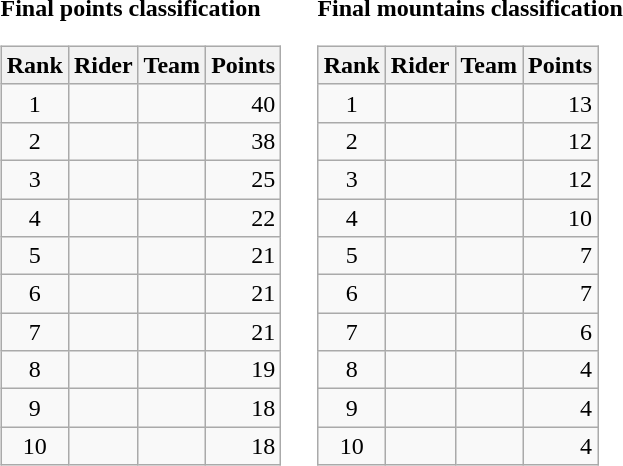<table>
<tr>
<td><strong>Final points classification</strong><br><table class="wikitable">
<tr>
<th scope="col">Rank</th>
<th scope="col">Rider</th>
<th scope="col">Team</th>
<th scope="col">Points</th>
</tr>
<tr>
<td style="text-align:center;">1</td>
<td> </td>
<td></td>
<td style="text-align:right;">40</td>
</tr>
<tr>
<td style="text-align:center;">2</td>
<td>  </td>
<td></td>
<td style="text-align:right;">38</td>
</tr>
<tr>
<td style="text-align:center;">3</td>
<td></td>
<td></td>
<td style="text-align:right;">25</td>
</tr>
<tr>
<td style="text-align:center;">4</td>
<td></td>
<td></td>
<td style="text-align:right;">22</td>
</tr>
<tr>
<td style="text-align:center;">5</td>
<td></td>
<td></td>
<td style="text-align:right;">21</td>
</tr>
<tr>
<td style="text-align:center;">6</td>
<td> </td>
<td></td>
<td style="text-align:right;">21</td>
</tr>
<tr>
<td style="text-align:center;">7</td>
<td></td>
<td></td>
<td style="text-align:right;">21</td>
</tr>
<tr>
<td style="text-align:center;">8</td>
<td></td>
<td></td>
<td style="text-align:right;">19</td>
</tr>
<tr>
<td style="text-align:center;">9</td>
<td></td>
<td></td>
<td style="text-align:right;">18</td>
</tr>
<tr>
<td style="text-align:center;">10</td>
<td></td>
<td></td>
<td style="text-align:right;">18</td>
</tr>
</table>
</td>
<td></td>
<td><strong>Final mountains classification</strong><br><table class="wikitable">
<tr>
<th scope="col">Rank</th>
<th scope="col">Rider</th>
<th scope="col">Team</th>
<th scope="col">Points</th>
</tr>
<tr>
<td style="text-align:center;">1</td>
<td> </td>
<td></td>
<td style="text-align:right;">13</td>
</tr>
<tr>
<td style="text-align:center;">2</td>
<td>  </td>
<td></td>
<td style="text-align:right;">12</td>
</tr>
<tr>
<td style="text-align:center;">3</td>
<td></td>
<td></td>
<td style="text-align:right;">12</td>
</tr>
<tr>
<td style="text-align:center;">4</td>
<td></td>
<td></td>
<td style="text-align:right;">10</td>
</tr>
<tr>
<td style="text-align:center;">5</td>
<td></td>
<td></td>
<td style="text-align:right;">7</td>
</tr>
<tr>
<td style="text-align:center;">6</td>
<td></td>
<td></td>
<td style="text-align:right;">7</td>
</tr>
<tr>
<td style="text-align:center;">7</td>
<td></td>
<td></td>
<td style="text-align:right;">6</td>
</tr>
<tr>
<td style="text-align:center;">8</td>
<td></td>
<td></td>
<td style="text-align:right;">4</td>
</tr>
<tr>
<td style="text-align:center;">9</td>
<td></td>
<td></td>
<td style="text-align:right;">4</td>
</tr>
<tr>
<td style="text-align:center;">10</td>
<td></td>
<td></td>
<td style="text-align:right;">4</td>
</tr>
</table>
</td>
</tr>
</table>
